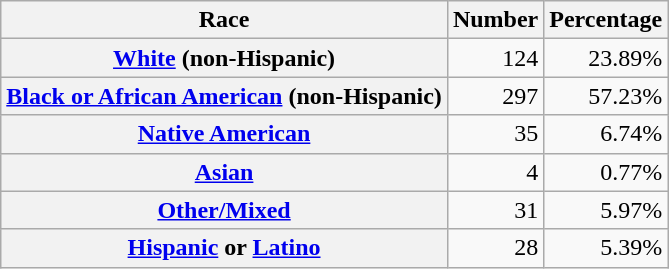<table class="wikitable" style="text-align:right">
<tr>
<th scope="col">Race</th>
<th scope="col">Number</th>
<th scope="col">Percentage</th>
</tr>
<tr>
<th scope="row"><a href='#'>White</a> (non-Hispanic)</th>
<td>124</td>
<td>23.89%</td>
</tr>
<tr>
<th scope="row"><a href='#'>Black or African American</a> (non-Hispanic)</th>
<td>297</td>
<td>57.23%</td>
</tr>
<tr>
<th scope="row"><a href='#'>Native American</a></th>
<td>35</td>
<td>6.74%</td>
</tr>
<tr>
<th scope="row"><a href='#'>Asian</a></th>
<td>4</td>
<td>0.77%</td>
</tr>
<tr>
<th scope="row"><a href='#'>Other/Mixed</a></th>
<td>31</td>
<td>5.97%</td>
</tr>
<tr>
<th scope="row"><a href='#'>Hispanic</a> or <a href='#'>Latino</a></th>
<td>28</td>
<td>5.39%</td>
</tr>
</table>
